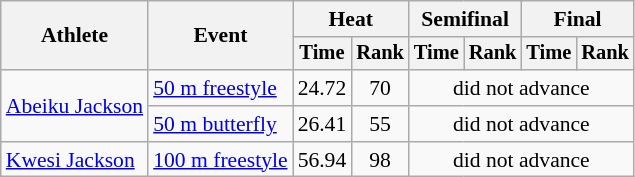<table class=wikitable style="font-size:90%">
<tr>
<th rowspan="2">Athlete</th>
<th rowspan="2">Event</th>
<th colspan="2">Heat</th>
<th colspan="2">Semifinal</th>
<th colspan="2">Final</th>
</tr>
<tr style="font-size:95%">
<th>Time</th>
<th>Rank</th>
<th>Time</th>
<th>Rank</th>
<th>Time</th>
<th>Rank</th>
</tr>
<tr align=center>
<td align=left rowspan=2><a href='#'>Abeiku Jackson</a></td>
<td align=left><a href='#'>50 m freestyle</a></td>
<td>24.72</td>
<td>70</td>
<td colspan=4>did not advance</td>
</tr>
<tr align=center>
<td align=left><a href='#'>50 m butterfly</a></td>
<td>26.41</td>
<td>55</td>
<td colspan=4>did not advance</td>
</tr>
<tr align=center>
<td align=left><a href='#'>Kwesi Jackson</a></td>
<td align=left><a href='#'>100 m freestyle</a></td>
<td>56.94</td>
<td>98</td>
<td colspan=4>did not advance</td>
</tr>
</table>
